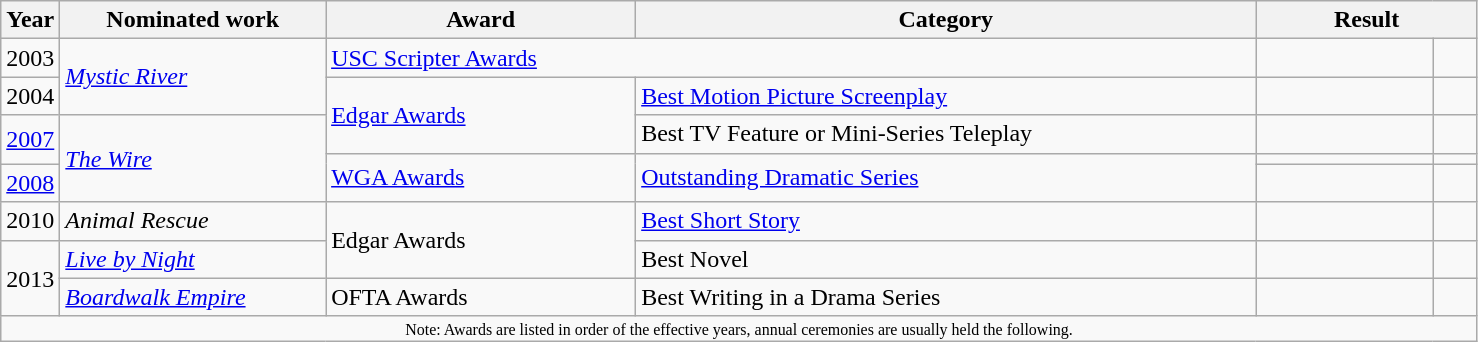<table class=wikitable>
<tr>
<th width=4%>Year</th>
<th width=18%>Nominated work</th>
<th width=21%>Award</th>
<th width=42%>Category</th>
<th width=15% colspan=2>Result</th>
</tr>
<tr>
<td align=center>2003</td>
<td rowspan=2><em><a href='#'>Mystic River</a></em></td>
<td colspan=2><a href='#'>USC Scripter Awards</a></td>
<td></td>
<td width=3% align=center></td>
</tr>
<tr>
<td align=center>2004</td>
<td rowspan=2><a href='#'>Edgar Awards</a></td>
<td><a href='#'>Best Motion Picture Screenplay</a></td>
<td></td>
<td width=3% align=center></td>
</tr>
<tr>
<td rowspan=2 align=center><a href='#'>2007</a></td>
<td rowspan=3><em><a href='#'>The Wire</a></em></td>
<td>Best TV Feature or Mini-Series Teleplay</td>
<td></td>
<td width=3% align=center></td>
</tr>
<tr>
<td rowspan=2><a href='#'>WGA Awards</a></td>
<td rowspan=2><a href='#'>Outstanding Dramatic Series</a></td>
<td></td>
<td width=3% align=center></td>
</tr>
<tr>
<td align=center><a href='#'>2008</a></td>
<td></td>
<td width=3% align=center></td>
</tr>
<tr>
<td align=center>2010</td>
<td><em>Animal Rescue</em></td>
<td rowspan=2>Edgar Awards</td>
<td><a href='#'>Best Short Story</a></td>
<td></td>
<td width=3% align=center></td>
</tr>
<tr>
<td rowspan=2 align=center>2013</td>
<td><em><a href='#'>Live by Night</a></em></td>
<td>Best Novel</td>
<td></td>
<td width=3% align=center></td>
</tr>
<tr>
<td><em><a href='#'>Boardwalk Empire</a></em></td>
<td>OFTA Awards</td>
<td>Best Writing in a Drama Series</td>
<td></td>
<td width=3% align=center></td>
</tr>
<tr>
<td colspan=6 width=100% style="font-size:8pt" align="center">Note: Awards are listed in order of the effective years, annual ceremonies are usually held the following.</td>
</tr>
</table>
